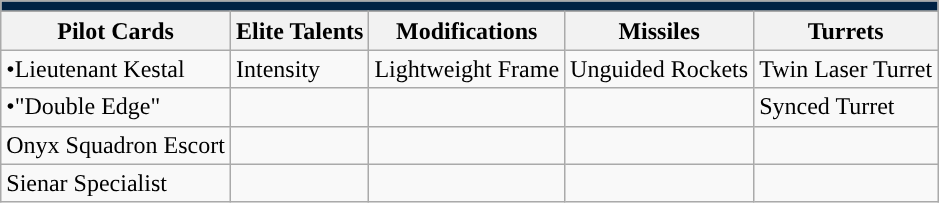<table class="wikitable sortable">
<tr style="background:#002244;">
<td colspan="6"></td>
</tr>
<tr style="background:#f0f0f0;">
</tr>
<tr>
<th>Pilot Cards</th>
<th>Elite Talents</th>
<th>Modifications</th>
<th>Missiles</th>
<th>Turrets</th>
</tr>
<tr>
<td>•Lieutenant Kestal</td>
<td>Intensity</td>
<td>Lightweight Frame</td>
<td>Unguided Rockets</td>
<td>Twin Laser Turret</td>
</tr>
<tr>
<td>•"Double Edge"</td>
<td></td>
<td></td>
<td></td>
<td>Synced Turret</td>
</tr>
<tr>
<td>Onyx Squadron Escort</td>
<td></td>
<td></td>
<td></td>
<td></td>
</tr>
<tr>
<td>Sienar Specialist</td>
<td></td>
<td></td>
<td></td>
<td></td>
</tr>
</table>
